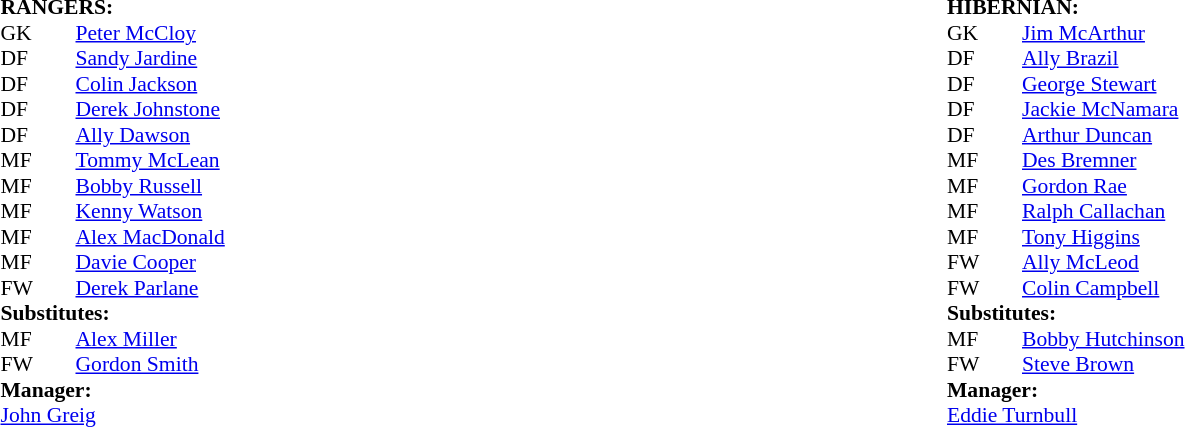<table width="100%">
<tr>
<td valign="top" width="50%"><br><table style="font-size: 90%" cellspacing="0" cellpadding="0">
<tr>
<td colspan="4"><strong>RANGERS:</strong></td>
</tr>
<tr>
<th width="25"></th>
<th width="25"></th>
</tr>
<tr>
<td>GK</td>
<td></td>
<td> <a href='#'>Peter McCloy</a></td>
</tr>
<tr>
<td>DF</td>
<td></td>
<td> <a href='#'>Sandy Jardine</a></td>
</tr>
<tr>
<td>DF</td>
<td></td>
<td> <a href='#'>Colin Jackson</a></td>
</tr>
<tr>
<td>DF</td>
<td></td>
<td> <a href='#'>Derek Johnstone</a></td>
</tr>
<tr>
<td>DF</td>
<td></td>
<td> <a href='#'>Ally Dawson</a></td>
</tr>
<tr>
<td>MF</td>
<td></td>
<td> <a href='#'>Tommy McLean</a></td>
<td></td>
<td></td>
<td></td>
</tr>
<tr>
<td>MF</td>
<td></td>
<td> <a href='#'>Bobby Russell</a></td>
</tr>
<tr>
<td>MF</td>
<td></td>
<td> <a href='#'>Kenny Watson</a></td>
<td></td>
<td></td>
</tr>
<tr>
<td>MF</td>
<td></td>
<td> <a href='#'>Alex MacDonald</a></td>
</tr>
<tr>
<td>MF</td>
<td></td>
<td> <a href='#'>Davie Cooper</a></td>
</tr>
<tr>
<td>FW</td>
<td></td>
<td> <a href='#'>Derek Parlane</a></td>
</tr>
<tr>
<td colspan=4><strong>Substitutes:</strong></td>
</tr>
<tr>
<td>MF</td>
<td></td>
<td> <a href='#'>Alex Miller</a></td>
<td></td>
<td></td>
</tr>
<tr>
<td>FW</td>
<td></td>
<td> <a href='#'>Gordon Smith</a></td>
<td></td>
<td></td>
<td></td>
</tr>
<tr>
<td colspan=4><strong>Manager:</strong></td>
</tr>
<tr>
<td colspan="4"> <a href='#'>John Greig</a></td>
</tr>
</table>
</td>
<td valign="top" width="50%"><br><table style="font-size: 90%" cellspacing="0" cellpadding="0">
<tr>
<td colspan="4"><strong>HIBERNIAN:</strong></td>
</tr>
<tr>
<th width="25"></th>
<th width="25"></th>
</tr>
<tr>
<td>GK</td>
<td></td>
<td> <a href='#'>Jim McArthur</a></td>
</tr>
<tr>
<td>DF</td>
<td></td>
<td> <a href='#'>Ally Brazil</a></td>
</tr>
<tr>
<td>DF</td>
<td></td>
<td> <a href='#'>George Stewart</a></td>
</tr>
<tr>
<td>DF</td>
<td></td>
<td> <a href='#'>Jackie McNamara</a></td>
</tr>
<tr>
<td>DF</td>
<td></td>
<td> <a href='#'>Arthur Duncan</a></td>
</tr>
<tr>
<td>MF</td>
<td></td>
<td> <a href='#'>Des Bremner</a></td>
</tr>
<tr>
<td>MF</td>
<td></td>
<td> <a href='#'>Gordon Rae</a></td>
</tr>
<tr>
<td>MF</td>
<td></td>
<td> <a href='#'>Ralph Callachan</a></td>
<td></td>
<td></td>
<td></td>
</tr>
<tr>
<td>MF</td>
<td></td>
<td> <a href='#'>Tony Higgins</a></td>
<td></td>
<td></td>
</tr>
<tr>
<td>FW</td>
<td></td>
<td> <a href='#'>Ally McLeod</a></td>
</tr>
<tr>
<td>FW</td>
<td></td>
<td> <a href='#'>Colin Campbell</a></td>
</tr>
<tr>
<td colspan=4><strong>Substitutes:</strong></td>
</tr>
<tr>
<td>MF</td>
<td></td>
<td> <a href='#'>Bobby Hutchinson</a></td>
<td></td>
<td></td>
</tr>
<tr>
<td>FW</td>
<td></td>
<td> <a href='#'>Steve Brown</a></td>
<td></td>
<td></td>
<td></td>
</tr>
<tr>
<td colspan=4><strong>Manager:</strong></td>
</tr>
<tr>
<td colspan="4"> <a href='#'>Eddie Turnbull</a></td>
</tr>
</table>
</td>
</tr>
</table>
